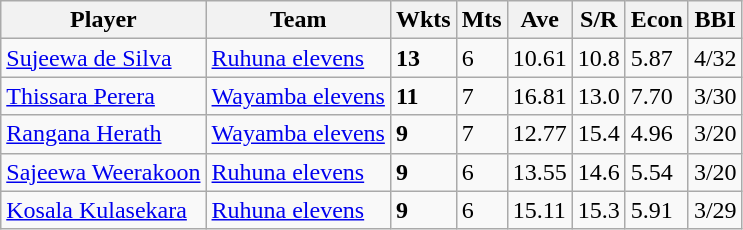<table class="wikitable">
<tr>
<th>Player</th>
<th>Team</th>
<th>Wkts</th>
<th>Mts</th>
<th>Ave</th>
<th>S/R</th>
<th>Econ</th>
<th>BBI</th>
</tr>
<tr>
<td><a href='#'>Sujeewa de Silva</a></td>
<td><a href='#'>Ruhuna elevens</a></td>
<td><strong>13</strong></td>
<td>6</td>
<td>10.61</td>
<td>10.8</td>
<td>5.87</td>
<td>4/32</td>
</tr>
<tr>
<td><a href='#'>Thissara Perera</a></td>
<td><a href='#'>Wayamba elevens</a></td>
<td><strong>11</strong></td>
<td>7</td>
<td>16.81</td>
<td>13.0</td>
<td>7.70</td>
<td>3/30</td>
</tr>
<tr>
<td><a href='#'>Rangana Herath</a></td>
<td><a href='#'>Wayamba elevens</a></td>
<td><strong>9</strong></td>
<td>7</td>
<td>12.77</td>
<td>15.4</td>
<td>4.96</td>
<td>3/20</td>
</tr>
<tr>
<td><a href='#'>Sajeewa Weerakoon</a></td>
<td><a href='#'>Ruhuna elevens</a></td>
<td><strong>9</strong></td>
<td>6</td>
<td>13.55</td>
<td>14.6</td>
<td>5.54</td>
<td>3/20</td>
</tr>
<tr>
<td><a href='#'>Kosala Kulasekara</a></td>
<td><a href='#'>Ruhuna elevens</a></td>
<td><strong>9</strong></td>
<td>6</td>
<td>15.11</td>
<td>15.3</td>
<td>5.91</td>
<td>3/29</td>
</tr>
</table>
